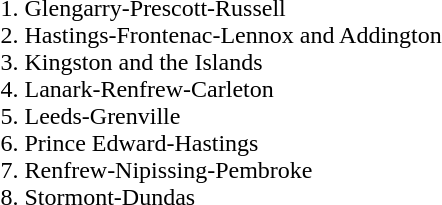<table>
<tr>
<td></td>
<td><br><ol><li>Glengarry-Prescott-Russell</li><li>Hastings-Frontenac-Lennox and Addington</li><li>Kingston and the Islands</li><li>Lanark-Renfrew-Carleton</li><li>Leeds-Grenville</li><li>Prince Edward-Hastings</li><li>Renfrew-Nipissing-Pembroke</li><li>Stormont-Dundas</li></ol></td>
</tr>
</table>
